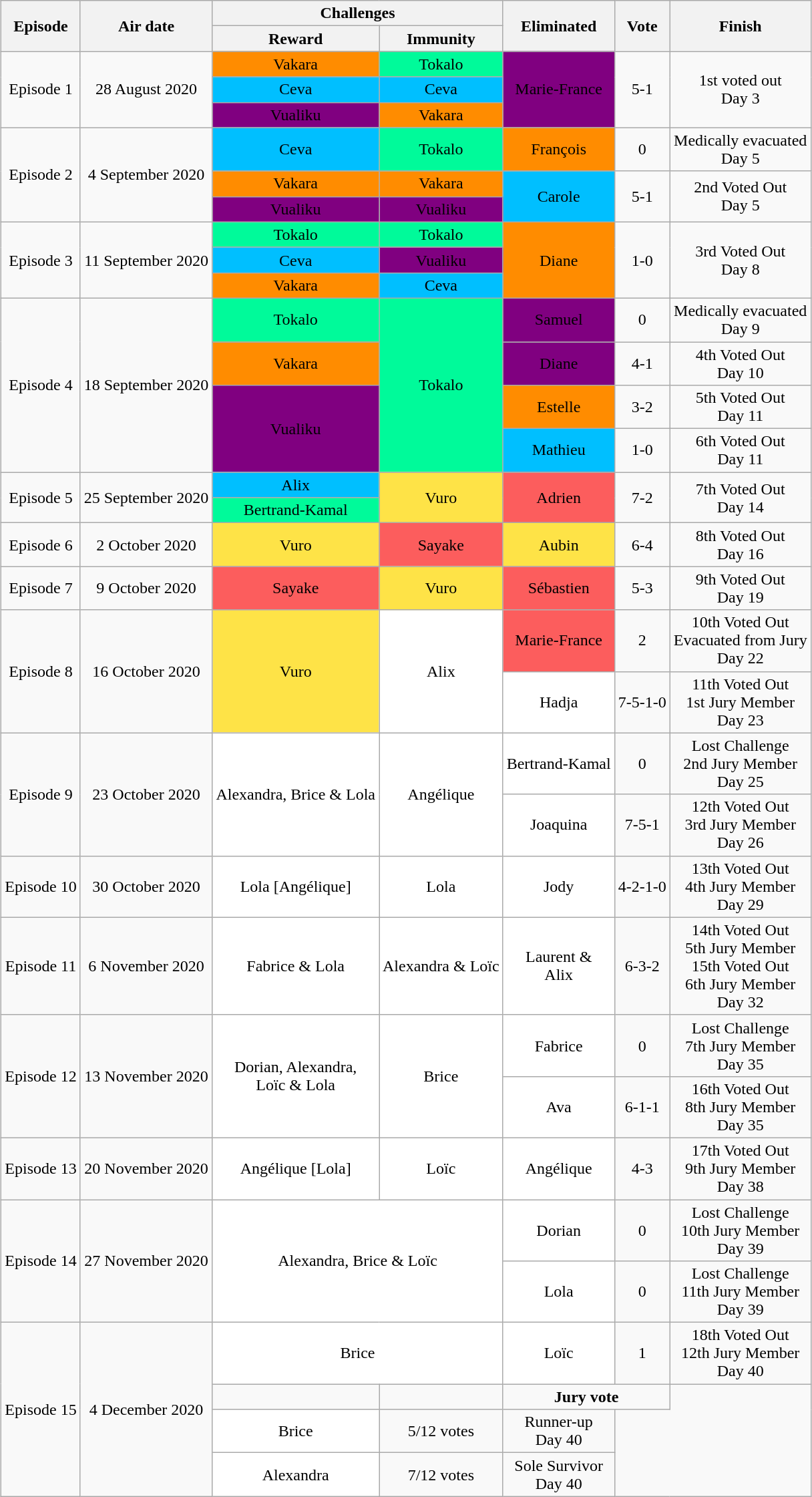<table class="wikitable" style="margin:auto; text-align:center">
<tr>
<th rowspan="2">Episode</th>
<th rowspan="2">Air date</th>
<th colspan="2">Challenges</th>
<th rowspan="2">Eliminated</th>
<th rowspan="2">Vote</th>
<th rowspan="2">Finish</th>
</tr>
<tr>
<th>Reward</th>
<th>Immunity</th>
</tr>
<tr>
<td rowspan="3">Episode 1</td>
<td rowspan="3">28 August 2020</td>
<td rowspan="1" bgcolor="DarkOrange">Vakara</td>
<td rowspan="1" bgcolor="MediumSpringGreen">Tokalo</td>
<td rowspan="3" bgcolor="purple"><span>Marie-France</span></td>
<td rowspan="3">5-1</td>
<td rowspan="3">1st voted out<br>Day 3</td>
</tr>
<tr>
<td rowspan="1" bgcolor="DeepSkyBlue">Ceva</td>
<td rowspan="1" bgcolor="DeepSkyBlue">Ceva</td>
</tr>
<tr>
<td rowspan="1" bgcolor="purple"><span>Vualiku</span></td>
<td rowspan="1" bgcolor="DarkOrange">Vakara</td>
</tr>
<tr>
<td rowspan="3">Episode 2</td>
<td rowspan="3">4 September 2020</td>
<td rowspan="1" bgcolor="DeepSkyBlue">Ceva</td>
<td rowspan="1" bgcolor="MediumSpringGreen">Tokalo</td>
<td rowspan="1" bgcolor="DarkOrange">François</td>
<td rowspan="1">0</td>
<td rowspan="1">Medically evacuated<br>Day 5</td>
</tr>
<tr>
<td rowspan="1" bgcolor="DarkOrange">Vakara</td>
<td rowspan="1" bgcolor="DarkOrange">Vakara</td>
<td rowspan="2" bgcolor="DeepSkyBlue">Carole</td>
<td rowspan="2">5-1</td>
<td rowspan="2">2nd Voted Out<br>Day 5</td>
</tr>
<tr>
<td rowspan="1" bgcolor="purple"><span>Vualiku</span></td>
<td rowspan="1" bgcolor="purple"><span>Vualiku</span></td>
</tr>
<tr>
<td rowspan="3">Episode 3</td>
<td rowspan="3">11 September 2020</td>
<td rowspan="1" bgcolor="MediumSpringGreen">Tokalo</td>
<td rowspan="1" bgcolor="MediumSpringGreen">Tokalo</td>
<td rowspan="3" bgcolor="DarkOrange">Diane</td>
<td rowspan="3">1-0</td>
<td rowspan="3">3rd Voted Out<br>Day 8</td>
</tr>
<tr>
<td rowspan="1" bgcolor="DeepSkyBlue">Ceva</td>
<td rowspan="1" bgcolor="purple"><span>Vualiku</span></td>
</tr>
<tr>
<td rowspan="1" bgcolor="DarkOrange">Vakara</td>
<td rowspan="1" bgcolor="DeepSkyBlue">Ceva</td>
</tr>
<tr>
<td rowspan="4">Episode 4</td>
<td rowspan="4">18 September 2020</td>
<td rowspan="1" bgcolor="MediumSpringGreen">Tokalo</td>
<td rowspan="4" bgcolor="MediumSpringGreen">Tokalo</td>
<td rowspan="1" bgcolor="purple"><span>Samuel</span></td>
<td rowspan="1">0</td>
<td>Medically evacuated<br>Day 9</td>
</tr>
<tr>
<td rowspan="1" bgcolor="DarkOrange">Vakara</td>
<td rowspan="1" bgcolor="purple"><span>Diane</span></td>
<td rowspan="1">4-1</td>
<td>4th Voted Out<br>Day 10</td>
</tr>
<tr>
<td rowspan="2" bgcolor="purple"><span>Vualiku</span></td>
<td rowspan="1" bgcolor="DarkOrange">Estelle</td>
<td rowspan="1">3-2</td>
<td>5th Voted Out<br>Day 11</td>
</tr>
<tr>
<td rowspan="1" bgcolor="DeepSkyBlue">Mathieu</td>
<td rowspan="1">1-0</td>
<td>6th Voted Out<br>Day 11</td>
</tr>
<tr>
<td rowspan="2">Episode 5</td>
<td rowspan="2">25 September 2020</td>
<td rowspan="1" bgcolor="DeepSkyBlue">Alix</td>
<td rowspan="2" bgcolor="#fee347">Vuro</td>
<td rowspan="2" bgcolor="#fc5d5d">Adrien</td>
<td rowspan="2">7-2</td>
<td rowspan="2">7th Voted Out<br>Day 14</td>
</tr>
<tr>
<td rowspan="1" bgcolor="MediumSpringGreen">Bertrand-Kamal</td>
</tr>
<tr>
<td>Episode 6</td>
<td>2 October 2020</td>
<td bgcolor=#fee347>Vuro</td>
<td bgcolor=#fc5d5d>Sayake</td>
<td bgcolor=#fee347>Aubin</td>
<td>6-4</td>
<td>8th Voted Out<br>Day 16</td>
</tr>
<tr>
<td>Episode 7</td>
<td>9 October 2020</td>
<td bgcolor=#fc5d5d>Sayake</td>
<td bgcolor=#fee347>Vuro</td>
<td bgcolor=#fc5d5d>Sébastien</td>
<td>5-3</td>
<td>9th Voted Out<br>Day 19</td>
</tr>
<tr>
<td rowspan="2">Episode 8</td>
<td rowspan="2">16 October 2020</td>
<td rowspan="2" bgcolor=#fee347>Vuro</td>
<td rowspan="2" bgcolor="white">Alix</td>
<td rowspan="1" bgcolor=#fc5d5d>Marie-France</td>
<td rowspan="1">2</td>
<td rowspan="1">10th Voted Out<br>Evacuated from Jury<br>Day 22 </td>
</tr>
<tr>
<td rowspan="1" bgcolor="white">Hadja</td>
<td rowspan="1">7-5-1-0</td>
<td rowspan="1">11th Voted Out<br>1st Jury Member<br>Day 23</td>
</tr>
<tr>
<td rowspan="2">Episode 9</td>
<td rowspan="2">23 October 2020</td>
<td rowspan="2" bgcolor="white">Alexandra, Brice & Lola</td>
<td rowspan="2" bgcolor="white">Angélique</td>
<td rowspan="1" bgcolor="white">Bertrand-Kamal</td>
<td rowspan="1">0</td>
<td rowspan="1">Lost Challenge<br>2nd Jury Member<br>Day 25</td>
</tr>
<tr>
<td rowspan="1" bgcolor="white">Joaquina</td>
<td rowspan="1">7-5-1</td>
<td rowspan="1">12th Voted Out<br>3rd Jury Member<br>Day 26</td>
</tr>
<tr>
<td>Episode 10</td>
<td>30 October 2020</td>
<td bgcolor="white">Lola [Angélique]</td>
<td bgcolor="white">Lola</td>
<td bgcolor="white">Jody</td>
<td>4-2-1-0</td>
<td>13th Voted Out<br>4th Jury Member<br>Day 29</td>
</tr>
<tr>
<td>Episode 11</td>
<td>6 November 2020</td>
<td bgcolor="white">Fabrice & Lola</td>
<td bgcolor="white">Alexandra & Loïc</td>
<td bgcolor="white">Laurent &<br> Alix</td>
<td>6-3-2</td>
<td>14th Voted Out<br>5th Jury Member<br>15th Voted Out<br>6th Jury Member<br>Day 32</td>
</tr>
<tr>
<td rowspan="2">Episode 12</td>
<td rowspan="2">13 November 2020</td>
<td rowspan="2" bgcolor="white">Dorian, Alexandra,<br>Loïc & Lola</td>
<td rowspan="2" bgcolor="white">Brice</td>
<td rowspan="1" bgcolor="white">Fabrice</td>
<td rowspan="1">0</td>
<td rowspan="1">Lost Challenge<br>7th Jury Member<br>Day 35</td>
</tr>
<tr>
<td rowspan="1" bgcolor="white">Ava</td>
<td rowspan="1">6-1-1</td>
<td rowspan="1">16th Voted Out<br>8th Jury Member<br>Day 35</td>
</tr>
<tr>
<td>Episode 13</td>
<td>20 November 2020</td>
<td bgcolor="white">Angélique [Lola]</td>
<td bgcolor="white">Loïc</td>
<td bgcolor="white">Angélique</td>
<td>4-3</td>
<td>17th Voted Out<br>9th Jury Member<br>Day 38</td>
</tr>
<tr>
<td rowspan="2">Episode 14</td>
<td rowspan="2">27 November 2020</td>
<td colspan="2" rowspan="2" bgcolor="white">Alexandra, Brice & Loïc</td>
<td rowspan="1" bgcolor="white">Dorian</td>
<td rowspan="1">0</td>
<td rowspan="1">Lost Challenge<br>10th Jury Member<br>Day 39</td>
</tr>
<tr>
<td rowspan="1" bgcolor="white">Lola</td>
<td rowspan="1">0</td>
<td rowspan="1">Lost Challenge<br>11th Jury Member<br>Day 39</td>
</tr>
<tr>
<td rowspan="4">Episode 15</td>
<td rowspan="4">4 December 2020</td>
<td colspan="2" rowspan="1" bgcolor="white">Brice</td>
<td rowspan="1" bgcolor="white">Loïc</td>
<td rowspan="1">1</td>
<td rowspan="1">18th Voted Out<br>12th Jury Member<br>Day 40</td>
</tr>
<tr>
<td></td>
<td></td>
<td colspan=2><strong>Jury vote</strong></td>
</tr>
<tr>
<td bgcolor="white">Brice</td>
<td>5/12 votes</td>
<td>Runner-up<br>Day 40</td>
</tr>
<tr>
<td bgcolor="white">Alexandra</td>
<td>7/12 votes</td>
<td>Sole Survivor<br>Day 40</td>
</tr>
</table>
